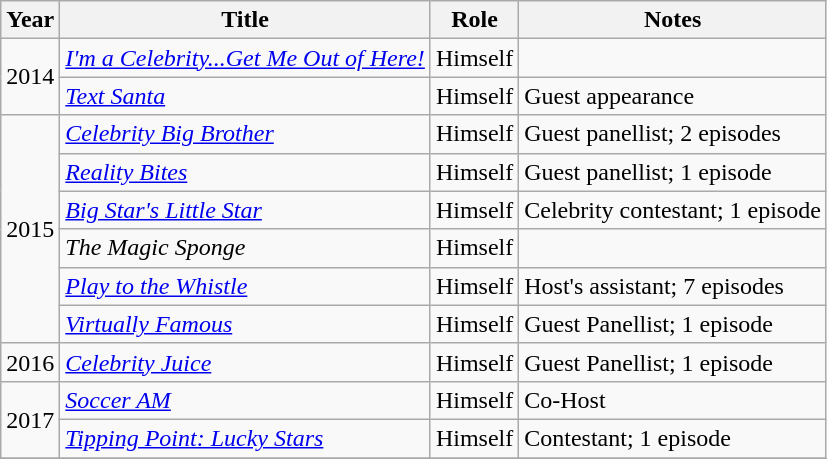<table class="wikitable sortable">
<tr>
<th>Year</th>
<th>Title</th>
<th>Role</th>
<th class="unsortable">Notes</th>
</tr>
<tr>
<td rowspan=2>2014</td>
<td><em><a href='#'>I'm a Celebrity...Get Me Out of Here!</a></em></td>
<td>Himself</td>
<td></td>
</tr>
<tr>
<td><em><a href='#'>Text Santa</a></em></td>
<td>Himself</td>
<td>Guest appearance</td>
</tr>
<tr>
<td rowspan="6">2015</td>
<td><em><a href='#'>Celebrity Big Brother</a></em></td>
<td>Himself</td>
<td>Guest panellist; 2 episodes</td>
</tr>
<tr>
<td><em><a href='#'>Reality Bites</a></em></td>
<td>Himself</td>
<td>Guest panellist; 1 episode</td>
</tr>
<tr>
<td><em><a href='#'>Big Star's Little Star</a></em></td>
<td>Himself</td>
<td>Celebrity contestant; 1 episode</td>
</tr>
<tr>
<td><em>The Magic Sponge</em></td>
<td>Himself</td>
<td></td>
</tr>
<tr>
<td><em><a href='#'>Play to the Whistle</a></em></td>
<td>Himself</td>
<td>Host's assistant; 7 episodes</td>
</tr>
<tr>
<td><em><a href='#'>Virtually Famous</a></em></td>
<td>Himself</td>
<td>Guest Panellist; 1 episode</td>
</tr>
<tr>
<td>2016</td>
<td><em><a href='#'>Celebrity Juice</a></em></td>
<td>Himself</td>
<td>Guest Panellist; 1 episode</td>
</tr>
<tr>
<td rowspan="2">2017</td>
<td><em><a href='#'>Soccer AM</a></em></td>
<td>Himself</td>
<td>Co-Host</td>
</tr>
<tr>
<td><em><a href='#'>Tipping Point: Lucky Stars</a></em></td>
<td>Himself</td>
<td>Contestant; 1 episode</td>
</tr>
<tr>
</tr>
</table>
